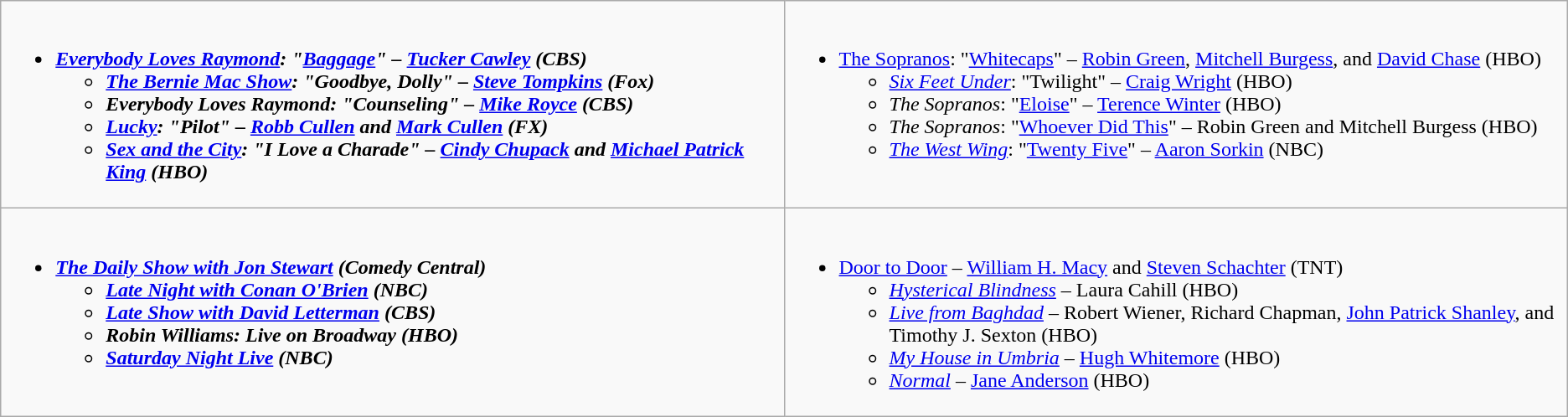<table class="wikitable">
<tr>
<td style="vertical-align:top;" width="50%"><br><ul><li><strong><em><a href='#'>Everybody Loves Raymond</a><em>: "<a href='#'>Baggage</a>" – <a href='#'>Tucker Cawley</a> (CBS)<strong><ul><li></em><a href='#'>The Bernie Mac Show</a><em>: "Goodbye, Dolly" – <a href='#'>Steve Tompkins</a> (Fox)</li><li></em>Everybody Loves Raymond<em>: "Counseling" – <a href='#'>Mike Royce</a> (CBS)</li><li></em><a href='#'>Lucky</a><em>: "Pilot" – <a href='#'>Robb Cullen</a> and <a href='#'>Mark Cullen</a> (FX)</li><li></em><a href='#'>Sex and the City</a><em>: "I Love a Charade" – <a href='#'>Cindy Chupack</a> and <a href='#'>Michael Patrick King</a> (HBO)</li></ul></li></ul></td>
<td style="vertical-align:top;" width="50%"><br><ul><li></em></strong><a href='#'>The Sopranos</a></em>: "<a href='#'>Whitecaps</a>" – <a href='#'>Robin Green</a>, <a href='#'>Mitchell Burgess</a>, and <a href='#'>David Chase</a> (HBO)</strong><ul><li><em><a href='#'>Six Feet Under</a></em>: "Twilight" – <a href='#'>Craig Wright</a> (HBO)</li><li><em>The Sopranos</em>: "<a href='#'>Eloise</a>" – <a href='#'>Terence Winter</a> (HBO)</li><li><em>The Sopranos</em>: "<a href='#'>Whoever Did This</a>" – Robin Green and Mitchell Burgess (HBO)</li><li><em><a href='#'>The West Wing</a></em>: "<a href='#'>Twenty Five</a>" – <a href='#'>Aaron Sorkin</a> (NBC)</li></ul></li></ul></td>
</tr>
<tr>
<td style="vertical-align:top;" width="50%"><br><ul><li><strong><em><a href='#'>The Daily Show with Jon Stewart</a><em> (Comedy Central)<strong><ul><li></em><a href='#'>Late Night with Conan O'Brien</a><em> (NBC)</li><li></em><a href='#'>Late Show with David Letterman</a><em> (CBS)</li><li></em>Robin Williams: Live on Broadway<em> (HBO)</li><li></em><a href='#'>Saturday Night Live</a><em> (NBC)</li></ul></li></ul></td>
<td style="vertical-align:top;" width="50%"><br><ul><li></em></strong><a href='#'>Door to Door</a></em> – <a href='#'>William H. Macy</a> and <a href='#'>Steven Schachter</a> (TNT)</strong><ul><li><em><a href='#'>Hysterical Blindness</a></em> – Laura Cahill (HBO)</li><li><em><a href='#'>Live from Baghdad</a></em> – Robert Wiener, Richard Chapman, <a href='#'>John Patrick Shanley</a>, and Timothy J. Sexton (HBO)</li><li><em><a href='#'>My House in Umbria</a></em> – <a href='#'>Hugh Whitemore</a> (HBO)</li><li><em><a href='#'>Normal</a></em> – <a href='#'>Jane Anderson</a> (HBO)</li></ul></li></ul></td>
</tr>
</table>
